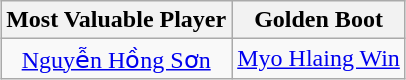<table class="wikitable" style="text-align:center; margin:auto;">
<tr>
<th>Most Valuable Player</th>
<th>Golden Boot</th>
</tr>
<tr>
<td> <a href='#'>Nguyễn Hồng Sơn</a></td>
<td> <a href='#'>Myo Hlaing Win</a></td>
</tr>
</table>
